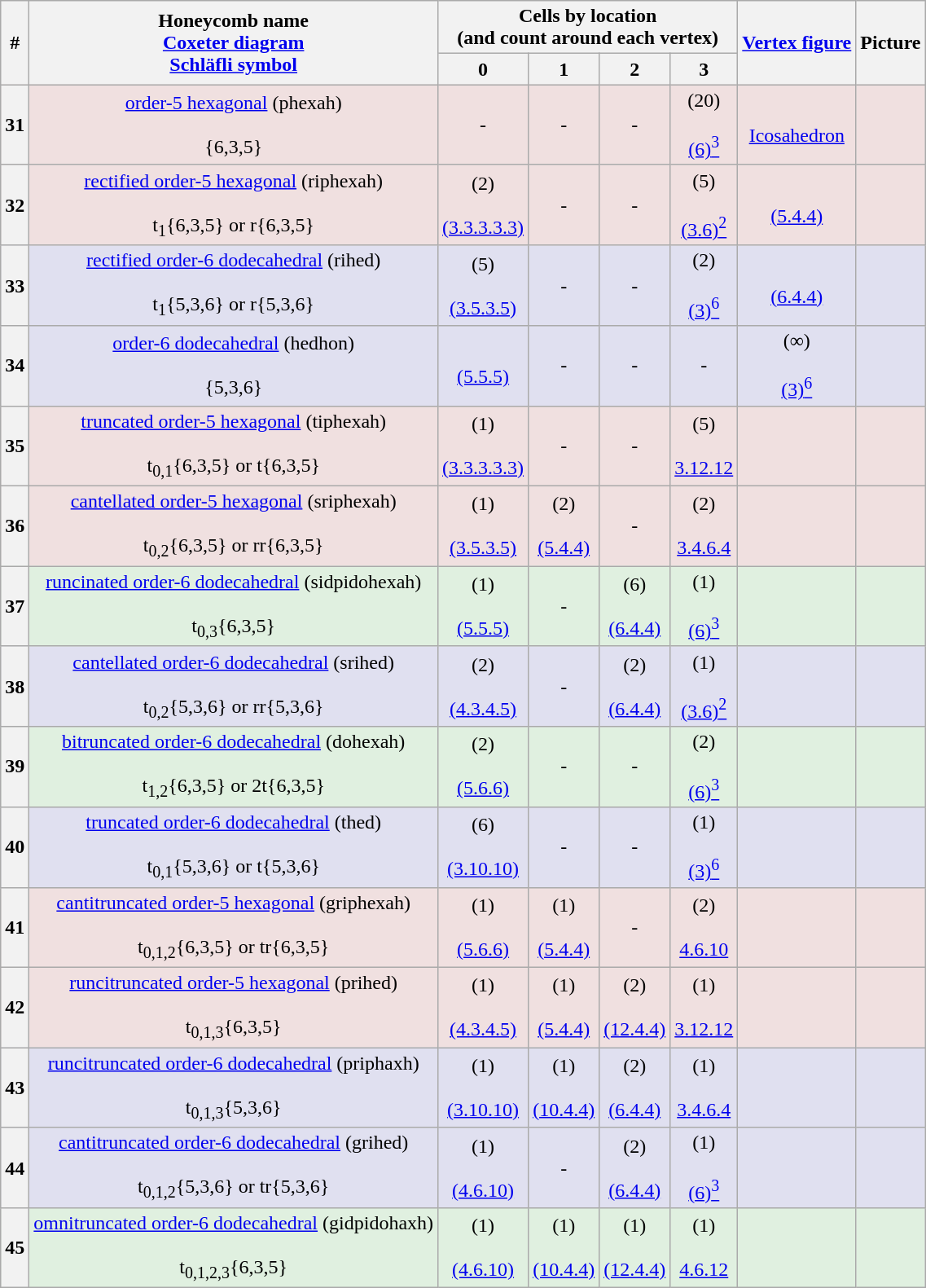<table class="wikitable">
<tr>
<th rowspan="2">#</th>
<th rowspan="2">Honeycomb name<br><a href='#'>Coxeter diagram</a><br><a href='#'>Schläfli symbol</a></th>
<th colspan="4">Cells by location<br>(and count around each vertex)</th>
<th rowspan="2"><a href='#'>Vertex figure</a></th>
<th rowspan="2">Picture</th>
</tr>
<tr align=center>
<th>0<br></th>
<th>1<br></th>
<th>2<br></th>
<th>3<br></th>
</tr>
<tr align=center BGCOLOR="#f0e0e0">
<th>31</th>
<td><a href='#'>order-5 hexagonal</a> (phexah)<br><br>{6,3,5}</td>
<td>-</td>
<td>-</td>
<td>-</td>
<td>(20)<br><br><a href='#'>(6)<sup>3</sup></a></td>
<td> <br><a href='#'>Icosahedron</a></td>
<td></td>
</tr>
<tr align=center BGCOLOR="#f0e0e0">
<th>32</th>
<td><a href='#'>rectified order-5 hexagonal</a> (riphexah)<br><br>t<sub>1</sub>{6,3,5} or r{6,3,5}</td>
<td>(2)<br><br><a href='#'>(3.3.3.3.3)</a></td>
<td>-</td>
<td>-</td>
<td>(5)<br><br><a href='#'>(3.6)<sup>2</sup></a></td>
<td> <br><a href='#'>(5.4.4)</a></td>
<td></td>
</tr>
<tr align=center BGCOLOR="#e0e0f0">
<th>33</th>
<td><a href='#'>rectified order-6 dodecahedral</a> (rihed)<br><br>t<sub>1</sub>{5,3,6} or r{5,3,6}</td>
<td>(5)<br><br><a href='#'>(3.5.3.5)</a></td>
<td>-</td>
<td>-</td>
<td>(2)<br><br><a href='#'>(3)<sup>6</sup></a></td>
<td> <br><a href='#'>(6.4.4)</a></td>
<td></td>
</tr>
<tr align=center BGCOLOR="#e0e0f0">
<th>34</th>
<td><a href='#'>order-6 dodecahedral</a> (hedhon)<br><br>{5,3,6}</td>
<td><br><a href='#'>(5.5.5)</a></td>
<td>-</td>
<td>-</td>
<td>-</td>
<td>(∞)<br> <br><a href='#'>(3)<sup>6</sup></a></td>
<td></td>
</tr>
<tr align=center BGCOLOR="#f0e0e0">
<th>35</th>
<td><a href='#'>truncated order-5 hexagonal</a> (tiphexah)<br><br>t<sub>0,1</sub>{6,3,5} or t{6,3,5}</td>
<td>(1)<br><br><a href='#'>(3.3.3.3.3)</a></td>
<td>-</td>
<td>-</td>
<td>(5)<br><br><a href='#'>3.12.12</a></td>
<td></td>
<td></td>
</tr>
<tr align=center BGCOLOR="#f0e0e0">
<th>36</th>
<td><a href='#'>cantellated order-5 hexagonal</a> (sriphexah)<br><br>t<sub>0,2</sub>{6,3,5} or rr{6,3,5}</td>
<td>(1)<br><br><a href='#'>(3.5.3.5)</a></td>
<td>(2)<br><br><a href='#'>(5.4.4)</a></td>
<td>-</td>
<td>(2)<br><br><a href='#'>3.4.6.4</a></td>
<td></td>
<td></td>
</tr>
<tr align=center BGCOLOR="#e0f0e0">
<th>37</th>
<td><a href='#'>runcinated order-6 dodecahedral</a> (sidpidohexah)<br><br>t<sub>0,3</sub>{6,3,5}</td>
<td>(1)<br><br><a href='#'>(5.5.5)</a></td>
<td>-</td>
<td>(6)<br><br><a href='#'>(6.4.4)</a></td>
<td>(1)<br><br><a href='#'>(6)<sup>3</sup></a></td>
<td></td>
<td></td>
</tr>
<tr align=center BGCOLOR="#e0e0f0">
<th>38</th>
<td><a href='#'>cantellated order-6 dodecahedral</a> (srihed)<br><br>t<sub>0,2</sub>{5,3,6} or rr{5,3,6}</td>
<td>(2)<br><br><a href='#'>(4.3.4.5)</a></td>
<td>-</td>
<td>(2)<br><br><a href='#'>(6.4.4)</a></td>
<td>(1)<br><br><a href='#'>(3.6)<sup>2</sup></a></td>
<td></td>
<td></td>
</tr>
<tr align=center BGCOLOR="#e0f0e0">
<th>39</th>
<td><a href='#'>bitruncated order-6 dodecahedral</a> (dohexah)<br><br>t<sub>1,2</sub>{6,3,5} or 2t{6,3,5}</td>
<td>(2)<br><br><a href='#'>(5.6.6)</a></td>
<td>-</td>
<td>-</td>
<td>(2)<br><br><a href='#'>(6)<sup>3</sup></a></td>
<td></td>
<td></td>
</tr>
<tr align=center BGCOLOR="#e0e0f0">
<th>40</th>
<td><a href='#'>truncated order-6 dodecahedral</a> (thed)<br><br>t<sub>0,1</sub>{5,3,6} or t{5,3,6}</td>
<td>(6)<br><br><a href='#'>(3.10.10)</a></td>
<td>-</td>
<td>-</td>
<td>(1)<br><br><a href='#'>(3)<sup>6</sup></a></td>
<td></td>
<td></td>
</tr>
<tr align=center BGCOLOR="#f0e0e0">
<th>41</th>
<td><a href='#'>cantitruncated order-5 hexagonal</a> (griphexah)<br><br>t<sub>0,1,2</sub>{6,3,5} or tr{6,3,5}</td>
<td>(1)<br><br><a href='#'>(5.6.6)</a></td>
<td>(1)<br><br><a href='#'>(5.4.4)</a></td>
<td>-</td>
<td>(2)<br><br><a href='#'>4.6.10</a></td>
<td></td>
<td></td>
</tr>
<tr align=center BGCOLOR="#f0e0e0">
<th>42</th>
<td><a href='#'>runcitruncated order-5 hexagonal</a> (prihed)<br><br>t<sub>0,1,3</sub>{6,3,5}</td>
<td>(1)<br><br><a href='#'>(4.3.4.5)</a></td>
<td>(1)<br><br><a href='#'>(5.4.4)</a></td>
<td>(2)<br><br><a href='#'>(12.4.4)</a></td>
<td>(1)<br><br><a href='#'>3.12.12</a></td>
<td></td>
<td></td>
</tr>
<tr align=center BGCOLOR="#e0e0f0">
<th>43</th>
<td><a href='#'>runcitruncated order-6 dodecahedral</a> (priphaxh)<br><br>t<sub>0,1,3</sub>{5,3,6}</td>
<td>(1)<br><br><a href='#'>(3.10.10)</a></td>
<td>(1)<br><br><a href='#'>(10.4.4)</a></td>
<td>(2)<br><br><a href='#'>(6.4.4)</a></td>
<td>(1)<br><br><a href='#'>3.4.6.4</a></td>
<td></td>
<td></td>
</tr>
<tr align=center BGCOLOR="#e0e0f0">
<th>44</th>
<td><a href='#'>cantitruncated order-6 dodecahedral</a> (grihed)<br><br>t<sub>0,1,2</sub>{5,3,6} or tr{5,3,6}</td>
<td>(1)<br><br><a href='#'>(4.6.10)</a></td>
<td>-</td>
<td>(2)<br><br><a href='#'>(6.4.4)</a></td>
<td>(1)<br><br><a href='#'>(6)<sup>3</sup></a></td>
<td></td>
<td></td>
</tr>
<tr align=center BGCOLOR="#e0f0e0">
<th>45</th>
<td><a href='#'>omnitruncated order-6 dodecahedral</a> (gidpidohaxh)<br><br>t<sub>0,1,2,3</sub>{6,3,5}</td>
<td>(1)<br><br><a href='#'>(4.6.10)</a></td>
<td>(1)<br><br><a href='#'>(10.4.4)</a></td>
<td>(1)<br><br><a href='#'>(12.4.4)</a></td>
<td>(1)<br><br><a href='#'>4.6.12</a></td>
<td></td>
<td></td>
</tr>
</table>
